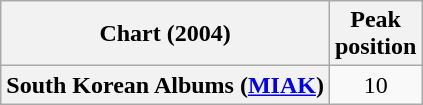<table class="wikitable plainrowheaders">
<tr>
<th>Chart (2004)</th>
<th>Peak<br>position</th>
</tr>
<tr>
<th scope="row">South Korean Albums (<a href='#'>MIAK</a>)</th>
<td align="center">10</td>
</tr>
</table>
